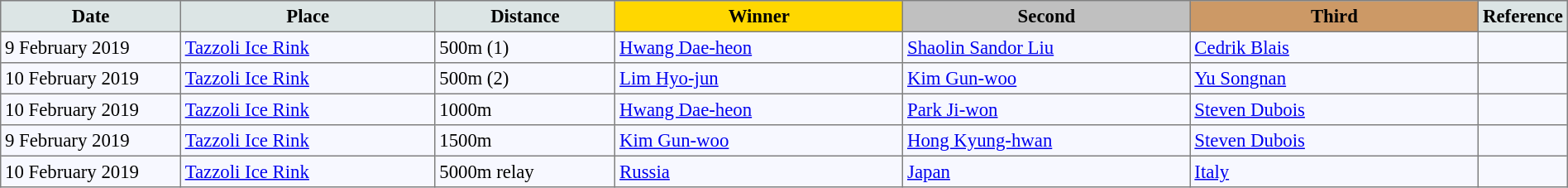<table bgcolor="#f7f8ff" cellpadding="3" cellspacing="0" border="1" style="font-size: 95%; border: gray solid 1px; border-collapse: collapse;">
<tr bgcolor="#cccccc" (1>
<td width="150" align="center" bgcolor="#dce5e5"><strong>Date</strong></td>
<td width="220" align="center" bgcolor="#dce5e5"><strong>Place</strong></td>
<td width="150" align="center" bgcolor="#dce5e5"><strong>Distance</strong></td>
<td align="center" bgcolor="gold" width="250"><strong>Winner</strong></td>
<td align="center" bgcolor="silver" width="250"><strong>Second</strong></td>
<td width="250" align="center" bgcolor="#cc9966"><strong>Third</strong></td>
<td width="30" align="center" bgcolor="#dce5e5"><strong>Reference</strong></td>
</tr>
<tr align="left">
<td>9 February 2019</td>
<td><a href='#'>Tazzoli Ice Rink</a></td>
<td>500m (1)</td>
<td> <a href='#'>Hwang Dae-heon</a></td>
<td> <a href='#'>Shaolin Sandor Liu</a></td>
<td> <a href='#'>Cedrik Blais</a></td>
<td></td>
</tr>
<tr align="left">
<td>10 February 2019</td>
<td><a href='#'>Tazzoli Ice Rink</a></td>
<td>500m (2)</td>
<td> <a href='#'>Lim Hyo-jun</a></td>
<td> <a href='#'>Kim Gun-woo</a></td>
<td> <a href='#'>Yu Songnan</a></td>
<td></td>
</tr>
<tr align="left">
<td>10 February 2019</td>
<td><a href='#'>Tazzoli Ice Rink</a></td>
<td>1000m</td>
<td> <a href='#'>Hwang Dae-heon</a></td>
<td> <a href='#'>Park Ji-won</a></td>
<td> <a href='#'>Steven Dubois</a></td>
<td></td>
</tr>
<tr align="left">
<td>9 February 2019</td>
<td><a href='#'>Tazzoli Ice Rink</a></td>
<td>1500m</td>
<td> <a href='#'>Kim Gun-woo</a></td>
<td> <a href='#'>Hong Kyung-hwan</a></td>
<td> <a href='#'>Steven Dubois</a></td>
<td></td>
</tr>
<tr align="left">
<td>10 February 2019</td>
<td><a href='#'>Tazzoli Ice Rink</a></td>
<td>5000m relay</td>
<td> <a href='#'>Russia</a></td>
<td> <a href='#'>Japan</a></td>
<td> <a href='#'>Italy</a></td>
<td></td>
</tr>
</table>
